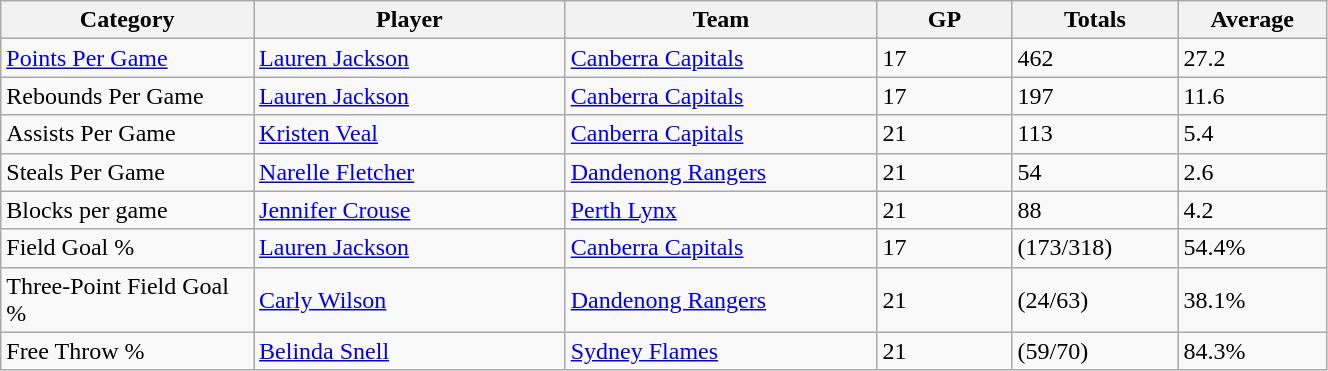<table class="wikitable" style="width: 70%">
<tr>
<th width=100>Category</th>
<th width=125>Player</th>
<th width=125>Team</th>
<th width=50>GP</th>
<th width=50>Totals</th>
<th width=50>Average</th>
</tr>
<tr>
<td><a href='#'>Points Per Game</a></td>
<td><a href='#'>Lauren Jackson</a></td>
<td><a href='#'>Canberra Capitals</a></td>
<td>17</td>
<td>462</td>
<td>27.2</td>
</tr>
<tr>
<td>Rebounds Per Game</td>
<td><a href='#'>Lauren Jackson</a></td>
<td><a href='#'>Canberra Capitals</a></td>
<td>17</td>
<td>197</td>
<td>11.6</td>
</tr>
<tr>
<td>Assists Per Game</td>
<td><a href='#'>Kristen Veal</a></td>
<td><a href='#'>Canberra Capitals</a></td>
<td>21</td>
<td>113</td>
<td>5.4</td>
</tr>
<tr>
<td>Steals Per Game</td>
<td><a href='#'>Narelle Fletcher</a></td>
<td><a href='#'>Dandenong Rangers</a></td>
<td>21</td>
<td>54</td>
<td>2.6</td>
</tr>
<tr>
<td>Blocks per game</td>
<td><a href='#'>Jennifer Crouse</a></td>
<td><a href='#'>Perth Lynx</a></td>
<td>21</td>
<td>88</td>
<td>4.2</td>
</tr>
<tr>
<td>Field Goal %</td>
<td><a href='#'>Lauren Jackson</a></td>
<td><a href='#'>Canberra Capitals</a></td>
<td>17</td>
<td>(173/318)</td>
<td>54.4%</td>
</tr>
<tr>
<td>Three-Point Field Goal %</td>
<td><a href='#'>Carly Wilson</a></td>
<td><a href='#'>Dandenong Rangers</a></td>
<td>21</td>
<td>(24/63)</td>
<td>38.1%</td>
</tr>
<tr>
<td>Free Throw %</td>
<td><a href='#'>Belinda Snell</a></td>
<td><a href='#'>Sydney Flames</a></td>
<td>21</td>
<td>(59/70)</td>
<td>84.3%</td>
</tr>
</table>
